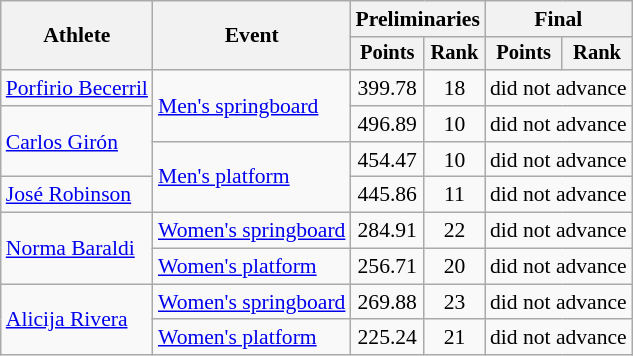<table class=wikitable style="font-size:90%;">
<tr>
<th rowspan="2">Athlete</th>
<th rowspan="2">Event</th>
<th colspan="2">Preliminaries</th>
<th colspan="2">Final</th>
</tr>
<tr style="font-size:95%">
<th>Points</th>
<th>Rank</th>
<th>Points</th>
<th>Rank</th>
</tr>
<tr align=center>
<td align=left><a href='#'>Porfirio Becerril</a></td>
<td align=left rowspan=2><a href='#'>Men's springboard</a></td>
<td>399.78</td>
<td>18</td>
<td colspan=2>did not advance</td>
</tr>
<tr align=center>
<td align=left rowspan=2><a href='#'>Carlos Girón</a></td>
<td>496.89</td>
<td>10</td>
<td colspan=2>did not advance</td>
</tr>
<tr align=center>
<td align=left rowspan=2><a href='#'>Men's platform</a></td>
<td>454.47</td>
<td>10</td>
<td colspan=2>did not advance</td>
</tr>
<tr align=center>
<td align=left><a href='#'>José Robinson</a></td>
<td>445.86</td>
<td>11</td>
<td colspan=2>did not advance</td>
</tr>
<tr align=center>
<td align=left rowspan=2><a href='#'>Norma Baraldi</a></td>
<td align=left><a href='#'>Women's springboard</a></td>
<td>284.91</td>
<td>22</td>
<td colspan=2>did not advance</td>
</tr>
<tr align=center>
<td align=left><a href='#'>Women's platform</a></td>
<td>256.71</td>
<td>20</td>
<td colspan=2>did not advance</td>
</tr>
<tr align=center>
<td align=left rowspan=2><a href='#'>Alicija Rivera</a></td>
<td align=left><a href='#'>Women's springboard</a></td>
<td>269.88</td>
<td>23</td>
<td colspan=2>did not advance</td>
</tr>
<tr align=center>
<td align=left><a href='#'>Women's platform</a></td>
<td>225.24</td>
<td>21</td>
<td colspan=2>did not advance</td>
</tr>
</table>
